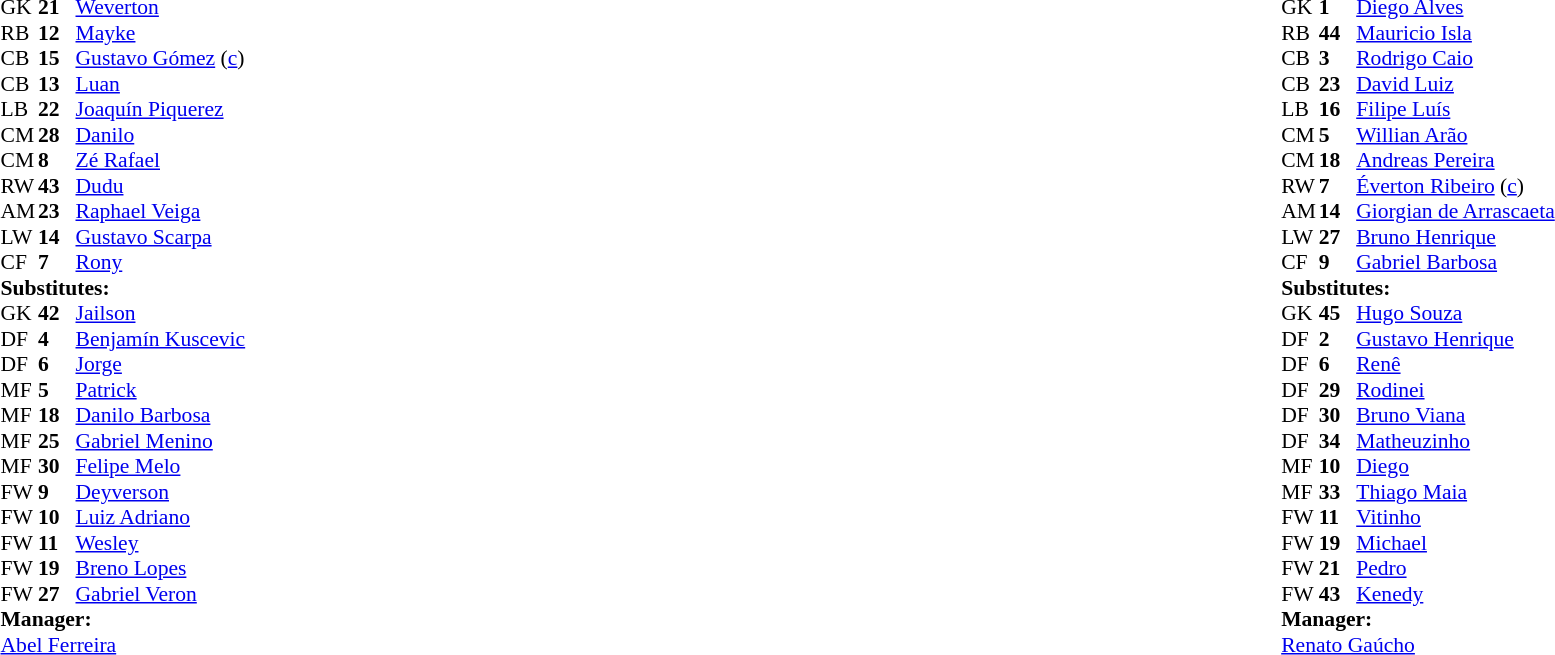<table class="sortable" width="100%">
<tr>
<td valign="top" width="40%"><br><table style="font-size:90%" cellspacing="0" cellpadding="0">
<tr>
<th width=25></th>
<th width=25></th>
</tr>
<tr>
<td>GK</td>
<td><strong>21</strong></td>
<td> <a href='#'>Weverton</a></td>
</tr>
<tr>
<td>RB</td>
<td><strong>12</strong></td>
<td> <a href='#'>Mayke</a></td>
<td></td>
<td></td>
</tr>
<tr>
<td>CB</td>
<td><strong>15</strong></td>
<td> <a href='#'>Gustavo Gómez</a> (<a href='#'>c</a>)</td>
<td></td>
</tr>
<tr>
<td>CB</td>
<td><strong>13</strong></td>
<td> <a href='#'>Luan</a></td>
</tr>
<tr>
<td>LB</td>
<td><strong>22</strong></td>
<td> <a href='#'>Joaquín Piquerez</a></td>
<td></td>
<td></td>
</tr>
<tr>
<td>CM</td>
<td><strong>28</strong></td>
<td> <a href='#'>Danilo</a></td>
<td></td>
<td></td>
</tr>
<tr>
<td>CM</td>
<td><strong>8</strong></td>
<td> <a href='#'>Zé Rafael</a></td>
<td></td>
<td></td>
</tr>
<tr>
<td>RW</td>
<td><strong>43</strong></td>
<td> <a href='#'>Dudu</a></td>
<td></td>
<td></td>
</tr>
<tr>
<td>AM</td>
<td><strong>23</strong></td>
<td> <a href='#'>Raphael Veiga</a></td>
<td></td>
<td></td>
</tr>
<tr>
<td>LW</td>
<td><strong>14</strong></td>
<td> <a href='#'>Gustavo Scarpa</a></td>
</tr>
<tr>
<td>CF</td>
<td><strong>7</strong></td>
<td> <a href='#'>Rony</a></td>
</tr>
<tr>
<td colspan=3><strong>Substitutes:</strong></td>
</tr>
<tr>
<td>GK</td>
<td><strong>42</strong></td>
<td> <a href='#'>Jailson</a></td>
</tr>
<tr>
<td>DF</td>
<td><strong>4</strong></td>
<td> <a href='#'>Benjamín Kuscevic</a></td>
</tr>
<tr>
<td>DF</td>
<td><strong>6</strong></td>
<td> <a href='#'>Jorge</a></td>
</tr>
<tr>
<td>MF</td>
<td><strong>5</strong></td>
<td> <a href='#'>Patrick</a></td>
<td></td>
<td></td>
</tr>
<tr>
<td>MF</td>
<td><strong>18</strong></td>
<td> <a href='#'>Danilo Barbosa</a></td>
<td></td>
<td></td>
</tr>
<tr>
<td>MF</td>
<td><strong>25</strong></td>
<td> <a href='#'>Gabriel Menino</a></td>
<td></td>
<td></td>
</tr>
<tr>
<td>MF</td>
<td><strong>30</strong></td>
<td> <a href='#'>Felipe Melo</a></td>
<td></td>
<td></td>
</tr>
<tr>
<td>FW</td>
<td><strong>9</strong></td>
<td> <a href='#'>Deyverson</a></td>
<td></td>
<td></td>
</tr>
<tr>
<td>FW</td>
<td><strong>10</strong></td>
<td> <a href='#'>Luiz Adriano</a></td>
</tr>
<tr>
<td>FW</td>
<td><strong>11</strong></td>
<td> <a href='#'>Wesley</a></td>
<td></td>
<td></td>
</tr>
<tr>
<td>FW</td>
<td><strong>19</strong></td>
<td> <a href='#'>Breno Lopes</a></td>
</tr>
<tr>
<td>FW</td>
<td><strong>27</strong></td>
<td> <a href='#'>Gabriel Veron</a></td>
</tr>
<tr>
<td colspan=3><strong>Manager:</strong></td>
</tr>
<tr>
<td colspan=3> <a href='#'>Abel Ferreira</a></td>
</tr>
</table>
</td>
<td valign="top"></td>
<td valign="top" width="50%"><br><table style="font-size:90%; margin:auto" cellspacing="0" cellpadding="0">
<tr>
<th width=25></th>
<th width=25></th>
</tr>
<tr>
<td>GK</td>
<td><strong>1</strong></td>
<td> <a href='#'>Diego Alves</a></td>
</tr>
<tr>
<td>RB</td>
<td><strong>44</strong></td>
<td> <a href='#'>Mauricio Isla</a></td>
<td></td>
<td></td>
</tr>
<tr>
<td>CB</td>
<td><strong>3</strong></td>
<td> <a href='#'>Rodrigo Caio</a></td>
<td></td>
</tr>
<tr>
<td>CB</td>
<td><strong>23</strong></td>
<td> <a href='#'>David Luiz</a></td>
</tr>
<tr>
<td>LB</td>
<td><strong>16</strong></td>
<td> <a href='#'>Filipe Luís</a></td>
<td></td>
<td></td>
</tr>
<tr>
<td>CM</td>
<td><strong>5</strong></td>
<td> <a href='#'>Willian Arão</a></td>
</tr>
<tr>
<td>CM</td>
<td><strong>18</strong></td>
<td> <a href='#'>Andreas Pereira</a></td>
<td></td>
<td></td>
</tr>
<tr>
<td>RW</td>
<td><strong>7</strong></td>
<td> <a href='#'>Éverton Ribeiro</a> (<a href='#'>c</a>)</td>
<td></td>
<td></td>
</tr>
<tr>
<td>AM</td>
<td><strong>14</strong></td>
<td> <a href='#'>Giorgian de Arrascaeta</a></td>
<td></td>
<td></td>
</tr>
<tr>
<td>LW</td>
<td><strong>27</strong></td>
<td> <a href='#'>Bruno Henrique</a></td>
<td></td>
<td></td>
</tr>
<tr>
<td>CF</td>
<td><strong>9</strong></td>
<td> <a href='#'>Gabriel Barbosa</a></td>
<td></td>
</tr>
<tr>
<td colspan=3><strong>Substitutes:</strong></td>
</tr>
<tr>
<td>GK</td>
<td><strong>45</strong></td>
<td> <a href='#'>Hugo Souza</a></td>
</tr>
<tr>
<td>DF</td>
<td><strong>2</strong></td>
<td> <a href='#'>Gustavo Henrique</a></td>
</tr>
<tr>
<td>DF</td>
<td><strong>6</strong></td>
<td> <a href='#'>Renê</a></td>
<td></td>
<td></td>
</tr>
<tr>
<td>DF</td>
<td><strong>29</strong></td>
<td> <a href='#'>Rodinei</a></td>
</tr>
<tr>
<td>DF</td>
<td><strong>30</strong></td>
<td> <a href='#'>Bruno Viana</a></td>
</tr>
<tr>
<td>DF</td>
<td><strong>34</strong></td>
<td> <a href='#'>Matheuzinho</a></td>
<td></td>
<td></td>
</tr>
<tr>
<td>MF</td>
<td><strong>10</strong></td>
<td> <a href='#'>Diego</a></td>
</tr>
<tr>
<td>MF</td>
<td><strong>33</strong></td>
<td> <a href='#'>Thiago Maia</a></td>
</tr>
<tr>
<td>FW</td>
<td><strong>11</strong></td>
<td> <a href='#'>Vitinho</a></td>
<td></td>
<td></td>
</tr>
<tr>
<td>FW</td>
<td><strong>19</strong></td>
<td> <a href='#'>Michael</a></td>
<td></td>
<td></td>
</tr>
<tr>
<td>FW</td>
<td><strong>21</strong></td>
<td> <a href='#'>Pedro</a></td>
<td></td>
<td></td>
</tr>
<tr>
<td>FW</td>
<td><strong>43</strong></td>
<td> <a href='#'>Kenedy</a></td>
<td></td>
<td></td>
</tr>
<tr>
<td colspan=3><strong>Manager:</strong></td>
</tr>
<tr>
<td colspan=3> <a href='#'>Renato Gaúcho</a></td>
</tr>
</table>
</td>
</tr>
</table>
